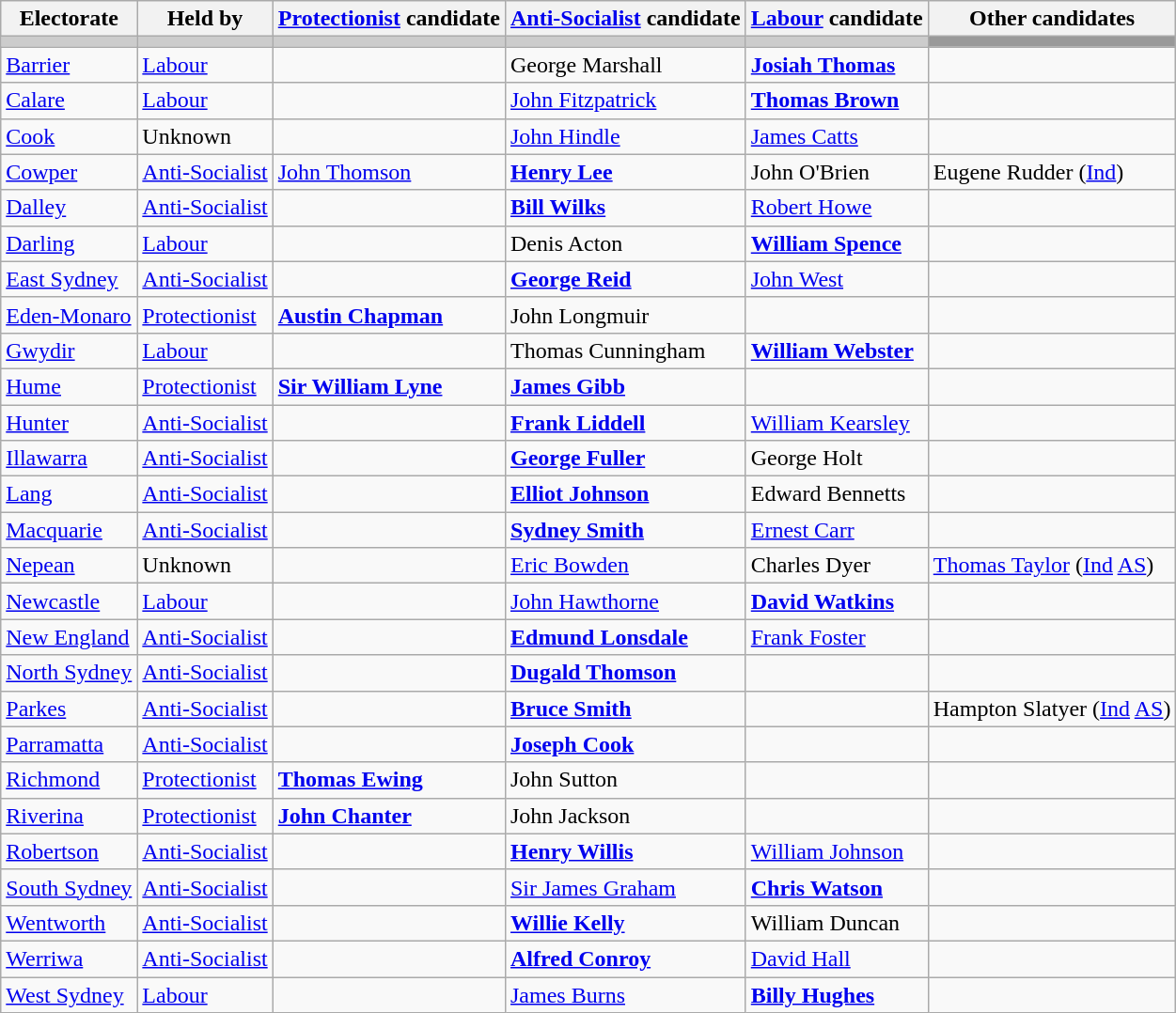<table class="wikitable">
<tr>
<th>Electorate</th>
<th>Held by</th>
<th><a href='#'>Protectionist</a> candidate</th>
<th><a href='#'>Anti-Socialist</a> candidate</th>
<th><a href='#'>Labour</a> candidate</th>
<th>Other candidates</th>
</tr>
<tr bgcolor="#cccccc">
<td></td>
<td></td>
<td></td>
<td></td>
<td></td>
<td bgcolor="#999999"></td>
</tr>
<tr>
<td><a href='#'>Barrier</a></td>
<td><a href='#'>Labour</a></td>
<td></td>
<td>George Marshall</td>
<td><strong><a href='#'>Josiah Thomas</a></strong></td>
<td></td>
</tr>
<tr>
<td><a href='#'>Calare</a></td>
<td><a href='#'>Labour</a></td>
<td></td>
<td><a href='#'>John Fitzpatrick</a></td>
<td><strong><a href='#'>Thomas Brown</a></strong></td>
<td></td>
</tr>
<tr>
<td><a href='#'>Cook</a></td>
<td>Unknown</td>
<td></td>
<td><a href='#'>John Hindle</a></td>
<td><a href='#'>James Catts</a></td>
<td></td>
</tr>
<tr>
<td><a href='#'>Cowper</a></td>
<td><a href='#'>Anti-Socialist</a></td>
<td><a href='#'>John Thomson</a></td>
<td><strong><a href='#'>Henry Lee</a></strong></td>
<td>John O'Brien</td>
<td>Eugene Rudder (<a href='#'>Ind</a>)</td>
</tr>
<tr>
<td><a href='#'>Dalley</a></td>
<td><a href='#'>Anti-Socialist</a></td>
<td></td>
<td><strong><a href='#'>Bill Wilks</a></strong></td>
<td><a href='#'>Robert Howe</a></td>
<td></td>
</tr>
<tr>
<td><a href='#'>Darling</a></td>
<td><a href='#'>Labour</a></td>
<td></td>
<td>Denis Acton</td>
<td><strong><a href='#'>William Spence</a></strong></td>
<td></td>
</tr>
<tr>
<td><a href='#'>East Sydney</a></td>
<td><a href='#'>Anti-Socialist</a></td>
<td></td>
<td><strong><a href='#'>George Reid</a></strong></td>
<td><a href='#'>John West</a></td>
<td></td>
</tr>
<tr>
<td><a href='#'>Eden-Monaro</a></td>
<td><a href='#'>Protectionist</a></td>
<td><strong><a href='#'>Austin Chapman</a></strong></td>
<td>John Longmuir</td>
<td></td>
<td></td>
</tr>
<tr>
<td><a href='#'>Gwydir</a></td>
<td><a href='#'>Labour</a></td>
<td></td>
<td>Thomas Cunningham</td>
<td><strong><a href='#'>William Webster</a></strong></td>
<td></td>
</tr>
<tr>
<td><a href='#'>Hume</a></td>
<td><a href='#'>Protectionist</a></td>
<td><strong><a href='#'>Sir William Lyne</a></strong></td>
<td><strong><a href='#'>James Gibb</a></strong></td>
<td></td>
<td></td>
</tr>
<tr>
<td><a href='#'>Hunter</a></td>
<td><a href='#'>Anti-Socialist</a></td>
<td></td>
<td><strong><a href='#'>Frank Liddell</a></strong></td>
<td><a href='#'>William Kearsley</a></td>
<td></td>
</tr>
<tr>
<td><a href='#'>Illawarra</a></td>
<td><a href='#'>Anti-Socialist</a></td>
<td></td>
<td><strong><a href='#'>George Fuller</a></strong></td>
<td>George Holt</td>
<td></td>
</tr>
<tr>
<td><a href='#'>Lang</a></td>
<td><a href='#'>Anti-Socialist</a></td>
<td></td>
<td><strong><a href='#'>Elliot Johnson</a></strong></td>
<td>Edward Bennetts</td>
<td></td>
</tr>
<tr>
<td><a href='#'>Macquarie</a></td>
<td><a href='#'>Anti-Socialist</a></td>
<td></td>
<td><strong><a href='#'>Sydney Smith</a></strong></td>
<td><a href='#'>Ernest Carr</a></td>
<td></td>
</tr>
<tr>
<td><a href='#'>Nepean</a></td>
<td>Unknown</td>
<td></td>
<td><a href='#'>Eric Bowden</a></td>
<td>Charles Dyer</td>
<td><a href='#'>Thomas Taylor</a> (<a href='#'>Ind</a> <a href='#'>AS</a>)</td>
</tr>
<tr>
<td><a href='#'>Newcastle</a></td>
<td><a href='#'>Labour</a></td>
<td></td>
<td><a href='#'>John Hawthorne</a></td>
<td><strong><a href='#'>David Watkins</a></strong></td>
<td></td>
</tr>
<tr>
<td><a href='#'>New England</a></td>
<td><a href='#'>Anti-Socialist</a></td>
<td></td>
<td><strong><a href='#'>Edmund Lonsdale</a></strong></td>
<td><a href='#'>Frank Foster</a></td>
<td></td>
</tr>
<tr>
<td><a href='#'>North Sydney</a></td>
<td><a href='#'>Anti-Socialist</a></td>
<td></td>
<td><strong><a href='#'>Dugald Thomson</a></strong></td>
<td></td>
<td></td>
</tr>
<tr>
<td><a href='#'>Parkes</a></td>
<td><a href='#'>Anti-Socialist</a></td>
<td></td>
<td><strong><a href='#'>Bruce Smith</a></strong></td>
<td></td>
<td>Hampton Slatyer (<a href='#'>Ind</a> <a href='#'>AS</a>)</td>
</tr>
<tr>
<td><a href='#'>Parramatta</a></td>
<td><a href='#'>Anti-Socialist</a></td>
<td></td>
<td><strong><a href='#'>Joseph Cook</a></strong></td>
<td></td>
<td></td>
</tr>
<tr>
<td><a href='#'>Richmond</a></td>
<td><a href='#'>Protectionist</a></td>
<td><strong><a href='#'>Thomas Ewing</a></strong></td>
<td>John Sutton</td>
<td></td>
<td></td>
</tr>
<tr>
<td><a href='#'>Riverina</a></td>
<td><a href='#'>Protectionist</a></td>
<td><strong><a href='#'>John Chanter</a></strong></td>
<td>John Jackson</td>
<td></td>
<td></td>
</tr>
<tr>
<td><a href='#'>Robertson</a></td>
<td><a href='#'>Anti-Socialist</a></td>
<td></td>
<td><strong><a href='#'>Henry Willis</a></strong></td>
<td><a href='#'>William Johnson</a></td>
<td></td>
</tr>
<tr>
<td><a href='#'>South Sydney</a></td>
<td><a href='#'>Anti-Socialist</a></td>
<td></td>
<td><a href='#'>Sir James Graham</a></td>
<td><strong><a href='#'>Chris Watson</a></strong></td>
<td></td>
</tr>
<tr>
<td><a href='#'>Wentworth</a></td>
<td><a href='#'>Anti-Socialist</a></td>
<td></td>
<td><strong><a href='#'>Willie Kelly</a></strong></td>
<td>William Duncan</td>
<td></td>
</tr>
<tr>
<td><a href='#'>Werriwa</a></td>
<td><a href='#'>Anti-Socialist</a></td>
<td></td>
<td><strong><a href='#'>Alfred Conroy</a></strong></td>
<td><a href='#'>David Hall</a></td>
<td></td>
</tr>
<tr>
<td><a href='#'>West Sydney</a></td>
<td><a href='#'>Labour</a></td>
<td></td>
<td><a href='#'>James Burns</a></td>
<td><strong><a href='#'>Billy Hughes</a></strong></td>
<td></td>
</tr>
</table>
